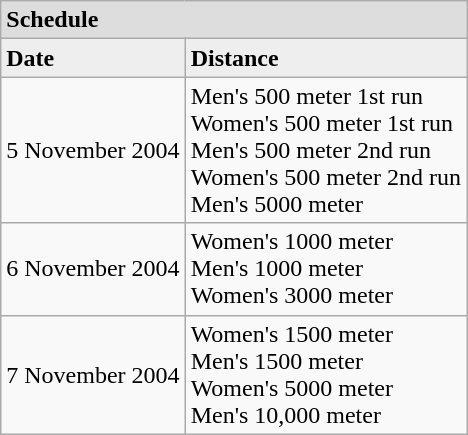<table class="wikitable">
<tr align=left bgcolor=#DDDDDD>
<td colspan=3><strong>Schedule</strong></td>
</tr>
<tr align=left bgcolor=#EEEEEE>
<td><strong>Date</strong></td>
<td><strong>Distance</strong></td>
</tr>
<tr>
<td>5 November 2004</td>
<td>Men's 500 meter 1st run<br>Women's 500 meter 1st run<br>Men's 500 meter 2nd run<br>Women's 500 meter 2nd run<br>Men's 5000 meter</td>
</tr>
<tr>
<td>6 November 2004</td>
<td>Women's 1000 meter<br>Men's 1000 meter<br>Women's 3000 meter</td>
</tr>
<tr>
<td>7 November 2004</td>
<td>Women's 1500 meter<br>Men's 1500 meter<br>Women's 5000 meter<br>Men's 10,000 meter</td>
</tr>
</table>
